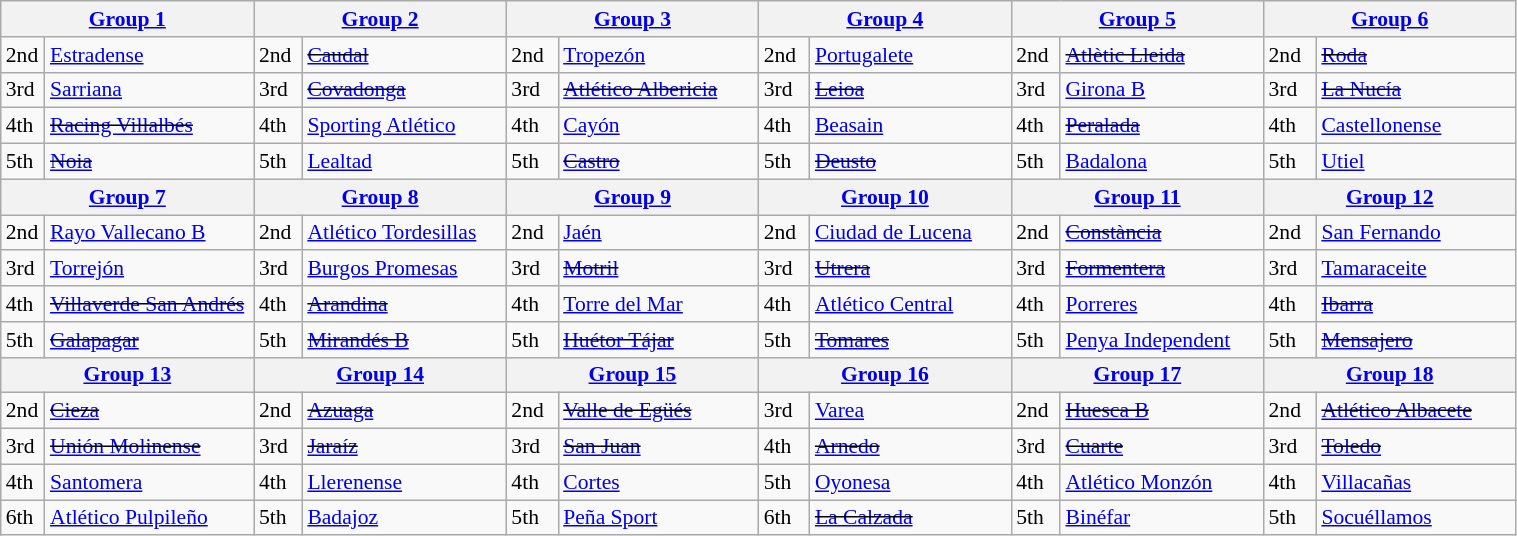<table class="wikitable" style="width:80%; font-size:90%">
<tr>
<th width=16% colspan=2><a href='#'>Group 1</a></th>
<th width=16% colspan=2><a href='#'>Group 2</a></th>
<th width=16% colspan=2><a href='#'>Group 3</a></th>
<th width=16% colspan=2><a href='#'>Group 4</a></th>
<th width=16% colspan=2><a href='#'>Group 5</a></th>
<th width=16% colspan=2><a href='#'>Group 6</a></th>
</tr>
<tr>
<td>2nd</td>
<td><a href='#'>Estradense</a></td>
<td>2nd</td>
<td><s><a href='#'>Caudal</a></s></td>
<td>2nd</td>
<td><a href='#'>Tropezón</a></td>
<td>2nd</td>
<td><a href='#'>Portugalete</a></td>
<td>2nd</td>
<td><s><a href='#'>Atlètic Lleida</a></s></td>
<td>2nd</td>
<td><s><a href='#'>Roda</a></s></td>
</tr>
<tr>
<td>3rd</td>
<td><a href='#'>Sarriana</a></td>
<td>3rd</td>
<td><s><a href='#'>Covadonga</a></s></td>
<td>3rd</td>
<td><s><a href='#'>Atlético Albericia</a></s></td>
<td>3rd</td>
<td><s><a href='#'>Leioa</a></s></td>
<td>3rd</td>
<td><a href='#'>Girona B</a></td>
<td>3rd</td>
<td><s><a href='#'>La Nucía</a></s></td>
</tr>
<tr>
<td>4th</td>
<td><s><a href='#'>Racing Villalbés</a></s></td>
<td>4th</td>
<td><a href='#'>Sporting Atlético</a></td>
<td>4th</td>
<td><a href='#'>Cayón</a></td>
<td>4th</td>
<td><a href='#'>Beasain</a></td>
<td>4th</td>
<td><s><a href='#'>Peralada</a></s></td>
<td>4th</td>
<td><a href='#'>Castellonense</a></td>
</tr>
<tr>
<td>5th</td>
<td><s><a href='#'>Noia</a></s></td>
<td>5th</td>
<td><a href='#'>Lealtad</a></td>
<td>5th</td>
<td><s><a href='#'>Castro</a></s></td>
<td>5th</td>
<td><s><a href='#'>Deusto</a></s></td>
<td>5th</td>
<td><a href='#'>Badalona</a></td>
<td>5th</td>
<td><a href='#'>Utiel</a></td>
</tr>
<tr>
<th colspan=2><a href='#'>Group 7</a></th>
<th colspan=2><a href='#'>Group 8</a></th>
<th colspan=2><a href='#'>Group 9</a></th>
<th colspan=2><a href='#'>Group 10</a></th>
<th colspan=2><a href='#'>Group 11</a></th>
<th colspan=2><a href='#'>Group 12</a></th>
</tr>
<tr>
<td>2nd</td>
<td><a href='#'>Rayo Vallecano B</a></td>
<td>2nd</td>
<td><a href='#'>Atlético Tordesillas</a></td>
<td>2nd</td>
<td><a href='#'>Jaén</a></td>
<td>2nd</td>
<td><a href='#'>Ciudad de Lucena</a></td>
<td>2nd</td>
<td><s><a href='#'>Constància</a></s></td>
<td>2nd</td>
<td><a href='#'>San Fernando</a></td>
</tr>
<tr>
<td>3rd</td>
<td><a href='#'>Torrejón</a></td>
<td>3rd</td>
<td><a href='#'>Burgos Promesas</a></td>
<td>3rd</td>
<td><s><a href='#'>Motril</a></s></td>
<td>3rd</td>
<td><s><a href='#'>Utrera</a></s></td>
<td>3rd</td>
<td><s><a href='#'>Formentera</a></s></td>
<td>3rd</td>
<td><a href='#'>Tamaraceite</a></td>
</tr>
<tr>
<td>4th</td>
<td><s><a href='#'>Villaverde San Andrés</a></s></td>
<td>4th</td>
<td><s><a href='#'>Arandina</a></s></td>
<td>4th</td>
<td><a href='#'>Torre del Mar</a></td>
<td>4th</td>
<td><a href='#'>Atlético Central</a></td>
<td>4th</td>
<td><a href='#'>Porreres</a></td>
<td>4th</td>
<td><s><a href='#'>Ibarra</a></s></td>
</tr>
<tr>
<td>5th</td>
<td><s><a href='#'>Galapagar</a></s></td>
<td>5th</td>
<td><s><a href='#'>Mirandés B</a></s></td>
<td>5th</td>
<td><s><a href='#'>Huétor Tájar</a></s></td>
<td>5th</td>
<td><s><a href='#'>Tomares</a></s></td>
<td>5th</td>
<td><a href='#'>Penya Independent</a></td>
<td>5th</td>
<td><s><a href='#'>Mensajero</a></s></td>
</tr>
<tr>
<th colspan=2><a href='#'>Group 13</a></th>
<th colspan=2><a href='#'>Group 14</a></th>
<th colspan=2><a href='#'>Group 15</a></th>
<th colspan=2><a href='#'>Group 16</a></th>
<th colspan=2><a href='#'>Group 17</a></th>
<th colspan=2><a href='#'>Group 18</a></th>
</tr>
<tr>
<td>2nd</td>
<td><s><a href='#'>Cieza</a></s></td>
<td>2nd</td>
<td><s><a href='#'>Azuaga</a></s></td>
<td>2nd</td>
<td><s><a href='#'>Valle de Egüés</a></s></td>
<td>3rd</td>
<td><a href='#'>Varea</a></td>
<td>2nd</td>
<td><s><a href='#'>Huesca B</a></s></td>
<td>2nd</td>
<td><s><a href='#'>Atlético Albacete</a></s></td>
</tr>
<tr>
<td>3rd</td>
<td><s><a href='#'>Unión Molinense</a></s></td>
<td>3rd</td>
<td><s><a href='#'>Jaraíz</a></s></td>
<td>3rd</td>
<td><s><a href='#'>San Juan</a></s></td>
<td>4th</td>
<td><s><a href='#'>Arnedo</a></s></td>
<td>3rd</td>
<td><s><a href='#'>Cuarte</a></s></td>
<td>3rd</td>
<td><s><a href='#'>Toledo</a></s></td>
</tr>
<tr>
<td>4th</td>
<td><a href='#'>Santomera</a></td>
<td>4th</td>
<td><a href='#'>Llerenense</a></td>
<td>4th</td>
<td><a href='#'>Cortes</a></td>
<td>5th</td>
<td><a href='#'>Oyonesa</a></td>
<td>4th</td>
<td><a href='#'>Atlético Monzón</a></td>
<td>4th</td>
<td><a href='#'>Villacañas</a></td>
</tr>
<tr>
<td>6th</td>
<td><a href='#'>Atlético Pulpileño</a></td>
<td>5th</td>
<td><a href='#'>Badajoz</a></td>
<td>5th</td>
<td><a href='#'>Peña Sport</a></td>
<td>6th</td>
<td><s><a href='#'>La Calzada</a></s></td>
<td>5th</td>
<td><a href='#'>Binéfar</a></td>
<td>5th</td>
<td><a href='#'>Socuéllamos</a></td>
</tr>
</table>
